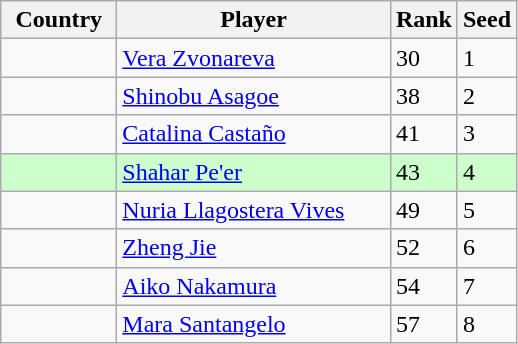<table class="sortable wikitable">
<tr>
<th width="70">Country</th>
<th width="175">Player</th>
<th>Rank</th>
<th>Seed</th>
</tr>
<tr>
<td></td>
<td><a href='#'>Vera Zvonareva</a></td>
<td>30</td>
<td>1</td>
</tr>
<tr>
<td></td>
<td><a href='#'>Shinobu Asagoe</a></td>
<td>38</td>
<td>2</td>
</tr>
<tr>
<td></td>
<td><a href='#'>Catalina Castaño</a></td>
<td>41</td>
<td>3</td>
</tr>
<tr style="background:#cfc;">
<td></td>
<td><a href='#'>Shahar Pe'er</a></td>
<td>43</td>
<td>4</td>
</tr>
<tr>
<td></td>
<td><a href='#'>Nuria Llagostera Vives</a></td>
<td>49</td>
<td>5</td>
</tr>
<tr>
<td></td>
<td><a href='#'>Zheng Jie</a></td>
<td>52</td>
<td>6</td>
</tr>
<tr>
<td></td>
<td><a href='#'>Aiko Nakamura</a></td>
<td>54</td>
<td>7</td>
</tr>
<tr>
<td></td>
<td><a href='#'>Mara Santangelo</a></td>
<td>57</td>
<td>8</td>
</tr>
</table>
